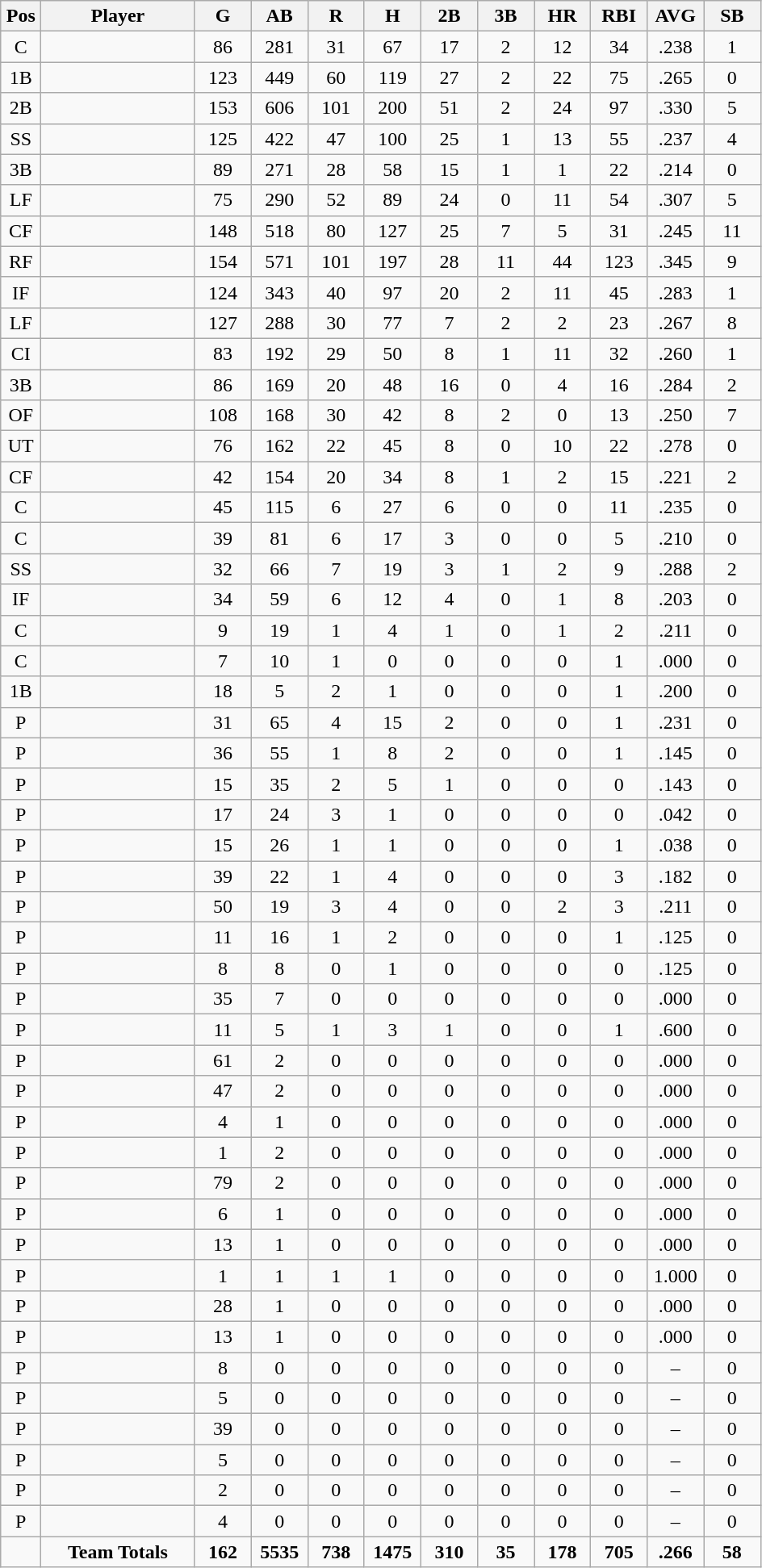<table class="wikitable sortable">
<tr>
<th bgcolor="#DDDDFF" width="5%">Pos</th>
<th bgcolor="#DDDDFF" width="19%">Player</th>
<th bgcolor="#DDDDFF" width="7%">G</th>
<th bgcolor="#DDDDFF" width="7%">AB</th>
<th bgcolor="#DDDDFF" width="7%">R</th>
<th bgcolor="#DDDDFF" width="7%">H</th>
<th bgcolor="#DDDDFF" width="7%">2B</th>
<th bgcolor="#DDDDFF" width="7%">3B</th>
<th bgcolor="#DDDDFF" width="7%">HR</th>
<th bgcolor="#DDDDFF" width="7%">RBI</th>
<th bgcolor="#DDDDFF" width="7%">AVG</th>
<th bgcolor="#DDDDFF" width="7%">SB</th>
</tr>
<tr align="center">
<td>C</td>
<td></td>
<td>86</td>
<td>281</td>
<td>31</td>
<td>67</td>
<td>17</td>
<td>2</td>
<td>12</td>
<td>34</td>
<td>.238</td>
<td>1</td>
</tr>
<tr align="center">
<td>1B</td>
<td></td>
<td>123</td>
<td>449</td>
<td>60</td>
<td>119</td>
<td>27</td>
<td>2</td>
<td>22</td>
<td>75</td>
<td>.265</td>
<td>0</td>
</tr>
<tr align="center">
<td>2B</td>
<td></td>
<td>153</td>
<td>606</td>
<td>101</td>
<td>200</td>
<td>51</td>
<td>2</td>
<td>24</td>
<td>97</td>
<td>.330</td>
<td>5</td>
</tr>
<tr align="center">
<td>SS</td>
<td></td>
<td>125</td>
<td>422</td>
<td>47</td>
<td>100</td>
<td>25</td>
<td>1</td>
<td>13</td>
<td>55</td>
<td>.237</td>
<td>4</td>
</tr>
<tr align="center">
<td>3B</td>
<td></td>
<td>89</td>
<td>271</td>
<td>28</td>
<td>58</td>
<td>15</td>
<td>1</td>
<td>1</td>
<td>22</td>
<td>.214</td>
<td>0</td>
</tr>
<tr align="center">
<td>LF</td>
<td></td>
<td>75</td>
<td>290</td>
<td>52</td>
<td>89</td>
<td>24</td>
<td>0</td>
<td>11</td>
<td>54</td>
<td>.307</td>
<td>5</td>
</tr>
<tr align="center">
<td>CF</td>
<td></td>
<td>148</td>
<td>518</td>
<td>80</td>
<td>127</td>
<td>25</td>
<td>7</td>
<td>5</td>
<td>31</td>
<td>.245</td>
<td>11</td>
</tr>
<tr align="center">
<td>RF</td>
<td></td>
<td>154</td>
<td>571</td>
<td>101</td>
<td>197</td>
<td>28</td>
<td>11</td>
<td>44</td>
<td>123</td>
<td>.345</td>
<td>9</td>
</tr>
<tr align="center">
<td>IF</td>
<td></td>
<td>124</td>
<td>343</td>
<td>40</td>
<td>97</td>
<td>20</td>
<td>2</td>
<td>11</td>
<td>45</td>
<td>.283</td>
<td>1</td>
</tr>
<tr align="center">
<td>LF</td>
<td></td>
<td>127</td>
<td>288</td>
<td>30</td>
<td>77</td>
<td>7</td>
<td>2</td>
<td>2</td>
<td>23</td>
<td>.267</td>
<td>8</td>
</tr>
<tr align="center">
<td>CI</td>
<td></td>
<td>83</td>
<td>192</td>
<td>29</td>
<td>50</td>
<td>8</td>
<td>1</td>
<td>11</td>
<td>32</td>
<td>.260</td>
<td>1</td>
</tr>
<tr align="center">
<td>3B</td>
<td></td>
<td>86</td>
<td>169</td>
<td>20</td>
<td>48</td>
<td>16</td>
<td>0</td>
<td>4</td>
<td>16</td>
<td>.284</td>
<td>2</td>
</tr>
<tr align="center">
<td>OF</td>
<td></td>
<td>108</td>
<td>168</td>
<td>30</td>
<td>42</td>
<td>8</td>
<td>2</td>
<td>0</td>
<td>13</td>
<td>.250</td>
<td>7</td>
</tr>
<tr align="center">
<td>UT</td>
<td></td>
<td>76</td>
<td>162</td>
<td>22</td>
<td>45</td>
<td>8</td>
<td>0</td>
<td>10</td>
<td>22</td>
<td>.278</td>
<td>0</td>
</tr>
<tr align="center">
<td>CF</td>
<td></td>
<td>42</td>
<td>154</td>
<td>20</td>
<td>34</td>
<td>8</td>
<td>1</td>
<td>2</td>
<td>15</td>
<td>.221</td>
<td>2</td>
</tr>
<tr align="center">
<td>C</td>
<td></td>
<td>45</td>
<td>115</td>
<td>6</td>
<td>27</td>
<td>6</td>
<td>0</td>
<td>0</td>
<td>11</td>
<td>.235</td>
<td>0</td>
</tr>
<tr align="center">
<td>C</td>
<td></td>
<td>39</td>
<td>81</td>
<td>6</td>
<td>17</td>
<td>3</td>
<td>0</td>
<td>0</td>
<td>5</td>
<td>.210</td>
<td>0</td>
</tr>
<tr align="center">
<td>SS</td>
<td></td>
<td>32</td>
<td>66</td>
<td>7</td>
<td>19</td>
<td>3</td>
<td>1</td>
<td>2</td>
<td>9</td>
<td>.288</td>
<td>2</td>
</tr>
<tr align="center">
<td>IF</td>
<td></td>
<td>34</td>
<td>59</td>
<td>6</td>
<td>12</td>
<td>4</td>
<td>0</td>
<td>1</td>
<td>8</td>
<td>.203</td>
<td>0</td>
</tr>
<tr align="center">
<td>C</td>
<td></td>
<td>9</td>
<td>19</td>
<td>1</td>
<td>4</td>
<td>1</td>
<td>0</td>
<td>1</td>
<td>2</td>
<td>.211</td>
<td>0</td>
</tr>
<tr align="center">
<td>C</td>
<td></td>
<td>7</td>
<td>10</td>
<td>1</td>
<td>0</td>
<td>0</td>
<td>0</td>
<td>0</td>
<td>1</td>
<td>.000</td>
<td>0</td>
</tr>
<tr align="center">
<td>1B</td>
<td></td>
<td>18</td>
<td>5</td>
<td>2</td>
<td>1</td>
<td>0</td>
<td>0</td>
<td>0</td>
<td>1</td>
<td>.200</td>
<td>0</td>
</tr>
<tr align="center">
<td>P</td>
<td></td>
<td>31</td>
<td>65</td>
<td>4</td>
<td>15</td>
<td>2</td>
<td>0</td>
<td>0</td>
<td>1</td>
<td>.231</td>
<td>0</td>
</tr>
<tr align="center">
<td>P</td>
<td></td>
<td>36</td>
<td>55</td>
<td>1</td>
<td>8</td>
<td>2</td>
<td>0</td>
<td>0</td>
<td>1</td>
<td>.145</td>
<td>0</td>
</tr>
<tr align="center">
<td>P</td>
<td></td>
<td>15</td>
<td>35</td>
<td>2</td>
<td>5</td>
<td>1</td>
<td>0</td>
<td>0</td>
<td>0</td>
<td>.143</td>
<td>0</td>
</tr>
<tr align="center">
<td>P</td>
<td></td>
<td>17</td>
<td>24</td>
<td>3</td>
<td>1</td>
<td>0</td>
<td>0</td>
<td>0</td>
<td>0</td>
<td>.042</td>
<td>0</td>
</tr>
<tr align="center">
<td>P</td>
<td></td>
<td>15</td>
<td>26</td>
<td>1</td>
<td>1</td>
<td>0</td>
<td>0</td>
<td>0</td>
<td>1</td>
<td>.038</td>
<td>0</td>
</tr>
<tr align="center">
<td>P</td>
<td></td>
<td>39</td>
<td>22</td>
<td>1</td>
<td>4</td>
<td>0</td>
<td>0</td>
<td>0</td>
<td>3</td>
<td>.182</td>
<td>0</td>
</tr>
<tr align="center">
<td>P</td>
<td></td>
<td>50</td>
<td>19</td>
<td>3</td>
<td>4</td>
<td>0</td>
<td>0</td>
<td>2</td>
<td>3</td>
<td>.211</td>
<td>0</td>
</tr>
<tr align="center">
<td>P</td>
<td></td>
<td>11</td>
<td>16</td>
<td>1</td>
<td>2</td>
<td>0</td>
<td>0</td>
<td>0</td>
<td>1</td>
<td>.125</td>
<td>0</td>
</tr>
<tr align="center">
<td>P</td>
<td></td>
<td>8</td>
<td>8</td>
<td>0</td>
<td>1</td>
<td>0</td>
<td>0</td>
<td>0</td>
<td>0</td>
<td>.125</td>
<td>0</td>
</tr>
<tr align="center">
<td>P</td>
<td></td>
<td>35</td>
<td>7</td>
<td>0</td>
<td>0</td>
<td>0</td>
<td>0</td>
<td>0</td>
<td>0</td>
<td>.000</td>
<td>0</td>
</tr>
<tr align="center">
<td>P</td>
<td></td>
<td>11</td>
<td>5</td>
<td>1</td>
<td>3</td>
<td>1</td>
<td>0</td>
<td>0</td>
<td>1</td>
<td>.600</td>
<td>0</td>
</tr>
<tr align="center">
<td>P</td>
<td></td>
<td>61</td>
<td>2</td>
<td>0</td>
<td>0</td>
<td>0</td>
<td>0</td>
<td>0</td>
<td>0</td>
<td>.000</td>
<td>0</td>
</tr>
<tr align="center">
<td>P</td>
<td></td>
<td>47</td>
<td>2</td>
<td>0</td>
<td>0</td>
<td>0</td>
<td>0</td>
<td>0</td>
<td>0</td>
<td>.000</td>
<td>0</td>
</tr>
<tr align="center">
<td>P</td>
<td></td>
<td>4</td>
<td>1</td>
<td>0</td>
<td>0</td>
<td>0</td>
<td>0</td>
<td>0</td>
<td>0</td>
<td>.000</td>
<td>0</td>
</tr>
<tr align="center">
<td>P</td>
<td></td>
<td>1</td>
<td>2</td>
<td>0</td>
<td>0</td>
<td>0</td>
<td>0</td>
<td>0</td>
<td>0</td>
<td>.000</td>
<td>0</td>
</tr>
<tr align="center">
<td>P</td>
<td></td>
<td>79</td>
<td>2</td>
<td>0</td>
<td>0</td>
<td>0</td>
<td>0</td>
<td>0</td>
<td>0</td>
<td>.000</td>
<td>0</td>
</tr>
<tr align="center">
<td>P</td>
<td></td>
<td>6</td>
<td>1</td>
<td>0</td>
<td>0</td>
<td>0</td>
<td>0</td>
<td>0</td>
<td>0</td>
<td>.000</td>
<td>0</td>
</tr>
<tr align="center">
<td>P</td>
<td></td>
<td>13</td>
<td>1</td>
<td>0</td>
<td>0</td>
<td>0</td>
<td>0</td>
<td>0</td>
<td>0</td>
<td>.000</td>
<td>0</td>
</tr>
<tr align="center">
<td>P</td>
<td></td>
<td>1</td>
<td>1</td>
<td>1</td>
<td>1</td>
<td>0</td>
<td>0</td>
<td>0</td>
<td>0</td>
<td>1.000</td>
<td>0</td>
</tr>
<tr align="center">
<td>P</td>
<td></td>
<td>28</td>
<td>1</td>
<td>0</td>
<td>0</td>
<td>0</td>
<td>0</td>
<td>0</td>
<td>0</td>
<td>.000</td>
<td>0</td>
</tr>
<tr align="center">
<td>P</td>
<td></td>
<td>13</td>
<td>1</td>
<td>0</td>
<td>0</td>
<td>0</td>
<td>0</td>
<td>0</td>
<td>0</td>
<td>.000</td>
<td>0</td>
</tr>
<tr align="center">
<td>P</td>
<td></td>
<td>8</td>
<td>0</td>
<td>0</td>
<td>0</td>
<td>0</td>
<td>0</td>
<td>0</td>
<td>0</td>
<td>–</td>
<td>0</td>
</tr>
<tr align="center">
<td>P</td>
<td></td>
<td>5</td>
<td>0</td>
<td>0</td>
<td>0</td>
<td>0</td>
<td>0</td>
<td>0</td>
<td>0</td>
<td>–</td>
<td>0</td>
</tr>
<tr align="center">
<td>P</td>
<td></td>
<td>39</td>
<td>0</td>
<td>0</td>
<td>0</td>
<td>0</td>
<td>0</td>
<td>0</td>
<td>0</td>
<td>–</td>
<td>0</td>
</tr>
<tr align="center">
<td>P</td>
<td></td>
<td>5</td>
<td>0</td>
<td>0</td>
<td>0</td>
<td>0</td>
<td>0</td>
<td>0</td>
<td>0</td>
<td>–</td>
<td>0</td>
</tr>
<tr align="center">
<td>P</td>
<td></td>
<td>2</td>
<td>0</td>
<td>0</td>
<td>0</td>
<td>0</td>
<td>0</td>
<td>0</td>
<td>0</td>
<td>–</td>
<td>0</td>
</tr>
<tr align="center">
<td>P</td>
<td></td>
<td>4</td>
<td>0</td>
<td>0</td>
<td>0</td>
<td>0</td>
<td>0</td>
<td>0</td>
<td>0</td>
<td>–</td>
<td>0</td>
</tr>
<tr align="center" class="unsortable">
<td></td>
<td><strong>Team Totals</strong></td>
<td><strong>162</strong></td>
<td><strong>5535</strong></td>
<td><strong>738</strong></td>
<td><strong>1475</strong></td>
<td><strong>310</strong></td>
<td><strong>35</strong></td>
<td><strong>178</strong></td>
<td><strong>705</strong></td>
<td><strong>.266</strong></td>
<td><strong>58</strong></td>
</tr>
</table>
